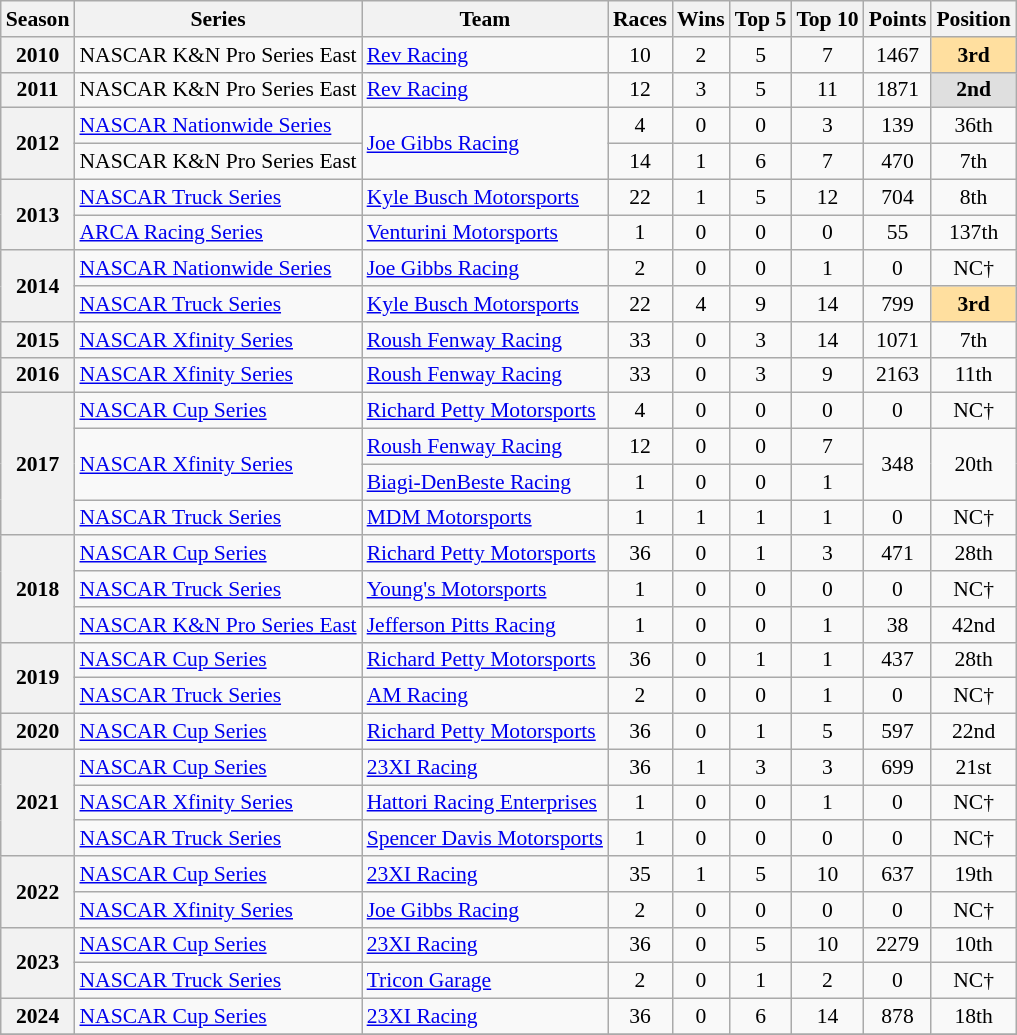<table class="wikitable" style="font-size: 90%; text-align:center">
<tr>
<th>Season</th>
<th>Series</th>
<th>Team</th>
<th>Races</th>
<th>Wins</th>
<th>Top 5</th>
<th>Top 10</th>
<th>Points</th>
<th>Position</th>
</tr>
<tr>
<th>2010</th>
<td align=left>NASCAR K&N Pro Series East</td>
<td align=left><a href='#'>Rev Racing</a></td>
<td>10</td>
<td>2</td>
<td>5</td>
<td>7</td>
<td>1467</td>
<td style="background:#FFDF9F;"><strong>3rd</strong></td>
</tr>
<tr>
<th>2011</th>
<td align=left>NASCAR K&N Pro Series East</td>
<td align=left><a href='#'>Rev Racing</a></td>
<td>12</td>
<td>3</td>
<td>5</td>
<td>11</td>
<td>1871</td>
<td style="background:#DFDFDF;"><strong>2nd</strong></td>
</tr>
<tr>
<th rowspan=2>2012</th>
<td align=left><a href='#'>NASCAR Nationwide Series</a></td>
<td rowspan=2 align=left><a href='#'>Joe Gibbs Racing</a></td>
<td>4</td>
<td>0</td>
<td>0</td>
<td>3</td>
<td>139</td>
<td>36th</td>
</tr>
<tr>
<td align=left>NASCAR K&N Pro Series East</td>
<td>14</td>
<td>1</td>
<td>6</td>
<td>7</td>
<td>470</td>
<td>7th</td>
</tr>
<tr>
<th rowspan=2>2013</th>
<td align=left><a href='#'>NASCAR Truck Series</a></td>
<td align=left><a href='#'>Kyle Busch Motorsports</a></td>
<td>22</td>
<td>1</td>
<td>5</td>
<td>12</td>
<td>704</td>
<td>8th</td>
</tr>
<tr>
<td align=left><a href='#'>ARCA Racing Series</a></td>
<td align=left><a href='#'>Venturini Motorsports</a></td>
<td>1</td>
<td>0</td>
<td>0</td>
<td>0</td>
<td>55</td>
<td>137th</td>
</tr>
<tr>
<th rowspan=2>2014</th>
<td align=left><a href='#'>NASCAR Nationwide Series</a></td>
<td align=left><a href='#'>Joe Gibbs Racing</a></td>
<td>2</td>
<td>0</td>
<td>0</td>
<td>1</td>
<td>0</td>
<td>NC†</td>
</tr>
<tr>
<td align=left><a href='#'>NASCAR Truck Series</a></td>
<td align=left><a href='#'>Kyle Busch Motorsports</a></td>
<td>22</td>
<td>4</td>
<td>9</td>
<td>14</td>
<td>799</td>
<td style="background:#FFDF9F;"><strong>3rd</strong></td>
</tr>
<tr>
<th>2015</th>
<td align=left><a href='#'>NASCAR Xfinity Series</a></td>
<td align=left><a href='#'>Roush Fenway Racing</a></td>
<td>33</td>
<td>0</td>
<td>3</td>
<td>14</td>
<td>1071</td>
<td>7th</td>
</tr>
<tr>
<th>2016</th>
<td align=left><a href='#'>NASCAR Xfinity Series</a></td>
<td align=left><a href='#'>Roush Fenway Racing</a></td>
<td>33</td>
<td>0</td>
<td>3</td>
<td>9</td>
<td>2163</td>
<td>11th</td>
</tr>
<tr>
<th rowspan=4>2017</th>
<td align=left><a href='#'>NASCAR Cup Series</a></td>
<td align=left><a href='#'>Richard Petty Motorsports</a></td>
<td>4</td>
<td>0</td>
<td>0</td>
<td>0</td>
<td>0</td>
<td>NC†</td>
</tr>
<tr>
<td rowspan=2 align=left><a href='#'>NASCAR Xfinity Series</a></td>
<td align=left><a href='#'>Roush Fenway Racing</a></td>
<td>12</td>
<td>0</td>
<td>0</td>
<td>7</td>
<td rowspan=2>348</td>
<td rowspan=2>20th</td>
</tr>
<tr>
<td align=left><a href='#'>Biagi-DenBeste Racing</a></td>
<td>1</td>
<td>0</td>
<td>0</td>
<td>1</td>
</tr>
<tr>
<td align=left><a href='#'>NASCAR Truck Series</a></td>
<td align=left><a href='#'>MDM Motorsports</a></td>
<td>1</td>
<td>1</td>
<td>1</td>
<td>1</td>
<td>0</td>
<td>NC†</td>
</tr>
<tr>
<th rowspan=3>2018</th>
<td align=left><a href='#'>NASCAR Cup Series</a></td>
<td align=left><a href='#'>Richard Petty Motorsports</a></td>
<td>36</td>
<td>0</td>
<td>1</td>
<td>3</td>
<td>471</td>
<td>28th</td>
</tr>
<tr>
<td align=left><a href='#'>NASCAR Truck Series</a></td>
<td align=left><a href='#'>Young's Motorsports</a></td>
<td>1</td>
<td>0</td>
<td>0</td>
<td>0</td>
<td>0</td>
<td>NC†</td>
</tr>
<tr>
<td align=left><a href='#'>NASCAR K&N Pro Series East</a></td>
<td align=left><a href='#'>Jefferson Pitts Racing</a></td>
<td>1</td>
<td>0</td>
<td>0</td>
<td>1</td>
<td>38</td>
<td>42nd</td>
</tr>
<tr>
<th rowspan=2>2019</th>
<td align=left><a href='#'>NASCAR Cup Series</a></td>
<td align=left><a href='#'>Richard Petty Motorsports</a></td>
<td>36</td>
<td>0</td>
<td>1</td>
<td>1</td>
<td>437</td>
<td>28th</td>
</tr>
<tr>
<td align=left><a href='#'>NASCAR Truck Series</a></td>
<td align=left><a href='#'>AM Racing</a></td>
<td>2</td>
<td>0</td>
<td>0</td>
<td>1</td>
<td>0</td>
<td>NC†</td>
</tr>
<tr>
<th>2020</th>
<td align=left><a href='#'>NASCAR Cup Series</a></td>
<td align=left><a href='#'>Richard Petty Motorsports</a></td>
<td>36</td>
<td>0</td>
<td>1</td>
<td>5</td>
<td>597</td>
<td>22nd</td>
</tr>
<tr>
<th rowspan=3>2021</th>
<td align=left><a href='#'>NASCAR Cup Series</a></td>
<td align=left><a href='#'>23XI Racing</a></td>
<td>36</td>
<td>1</td>
<td>3</td>
<td>3</td>
<td>699</td>
<td>21st</td>
</tr>
<tr>
<td align=left><a href='#'>NASCAR Xfinity Series</a></td>
<td align=left><a href='#'>Hattori Racing Enterprises</a></td>
<td>1</td>
<td>0</td>
<td>0</td>
<td>1</td>
<td>0</td>
<td>NC†</td>
</tr>
<tr>
<td align=left><a href='#'>NASCAR Truck Series</a></td>
<td align=left><a href='#'>Spencer Davis Motorsports</a></td>
<td>1</td>
<td>0</td>
<td>0</td>
<td>0</td>
<td>0</td>
<td>NC†</td>
</tr>
<tr>
<th rowspan=2>2022</th>
<td align=left><a href='#'>NASCAR Cup Series</a></td>
<td align=left><a href='#'>23XI Racing</a></td>
<td>35</td>
<td>1</td>
<td>5</td>
<td>10</td>
<td>637</td>
<td>19th</td>
</tr>
<tr>
<td align=left><a href='#'>NASCAR Xfinity Series</a></td>
<td align=left><a href='#'>Joe Gibbs Racing</a></td>
<td>2</td>
<td>0</td>
<td>0</td>
<td>0</td>
<td>0</td>
<td>NC†</td>
</tr>
<tr>
<th rowspan=2>2023</th>
<td align=left><a href='#'>NASCAR Cup Series</a></td>
<td align=left><a href='#'>23XI Racing</a></td>
<td>36</td>
<td>0</td>
<td>5</td>
<td>10</td>
<td>2279</td>
<td>10th</td>
</tr>
<tr>
<td align=left><a href='#'>NASCAR Truck Series</a></td>
<td align=left><a href='#'>Tricon Garage</a></td>
<td>2</td>
<td>0</td>
<td>1</td>
<td>2</td>
<td>0</td>
<td>NC†</td>
</tr>
<tr>
<th rowspan=1>2024</th>
<td align=left><a href='#'>NASCAR Cup Series</a></td>
<td align=left><a href='#'>23XI Racing</a></td>
<td>36</td>
<td>0</td>
<td>6</td>
<td>14</td>
<td>878</td>
<td>18th</td>
</tr>
<tr>
</tr>
</table>
